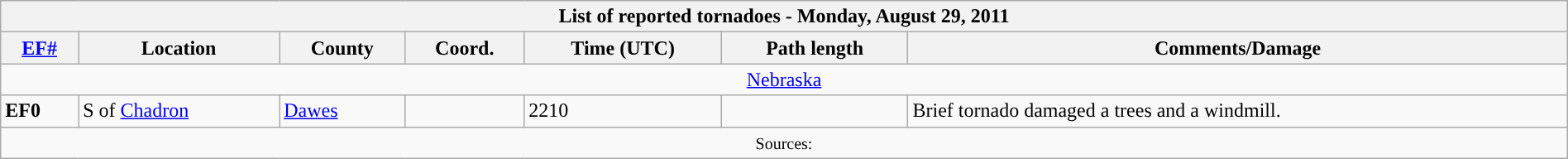<table class="wikitable collapsible" width="100%">
<tr>
<th colspan="7">List of reported tornadoes - Monday, August 29, 2011</th>
</tr>
<tr>
<th><a href='#'>EF#</a></th>
<th>Location</th>
<th>County</th>
<th>Coord.</th>
<th>Time (UTC)</th>
<th>Path length</th>
<th>Comments/Damage</th>
</tr>
<tr>
<td colspan="7" align=center><a href='#'>Nebraska</a></td>
</tr>
<tr>
<td><strong>EF0</strong></td>
<td>S of <a href='#'>Chadron</a></td>
<td><a href='#'>Dawes</a></td>
<td></td>
<td>2210</td>
<td></td>
<td>Brief tornado damaged a trees and a windmill.</td>
</tr>
<tr>
<td colspan="7" align=center><small>Sources: </small></td>
</tr>
</table>
